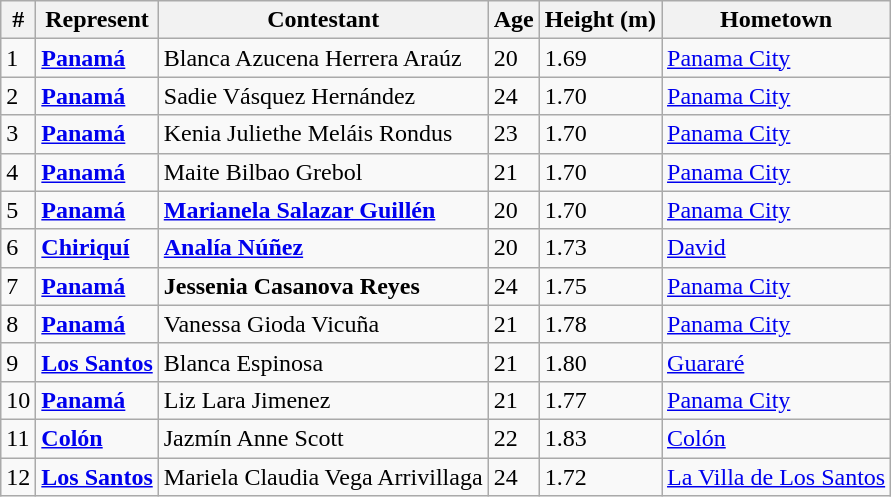<table class="sortable wikitable">
<tr>
<th>#</th>
<th>Represent</th>
<th>Contestant</th>
<th>Age</th>
<th>Height (m)</th>
<th>Hometown</th>
</tr>
<tr>
<td>1</td>
<td><strong><a href='#'>Panamá</a></strong></td>
<td>Blanca Azucena Herrera Araúz</td>
<td>20</td>
<td>1.69</td>
<td><a href='#'>Panama City</a></td>
</tr>
<tr>
<td>2</td>
<td><strong><a href='#'>Panamá</a></strong></td>
<td>Sadie Vásquez Hernández</td>
<td>24</td>
<td>1.70</td>
<td><a href='#'>Panama City</a></td>
</tr>
<tr>
<td>3</td>
<td><strong><a href='#'>Panamá</a></strong></td>
<td>Kenia Juliethe Meláis Rondus</td>
<td>23</td>
<td>1.70</td>
<td><a href='#'>Panama City</a></td>
</tr>
<tr>
<td>4</td>
<td><strong><a href='#'>Panamá</a></strong></td>
<td>Maite Bilbao Grebol</td>
<td>21</td>
<td>1.70</td>
<td><a href='#'>Panama City</a></td>
</tr>
<tr>
<td>5</td>
<td><strong><a href='#'>Panamá</a></strong></td>
<td><strong><a href='#'>Marianela Salazar Guillén</a></strong></td>
<td>20</td>
<td>1.70</td>
<td><a href='#'>Panama City</a></td>
</tr>
<tr>
<td>6</td>
<td><strong><a href='#'>Chiriquí</a></strong></td>
<td><strong><a href='#'>Analía Núñez</a></strong></td>
<td>20</td>
<td>1.73</td>
<td><a href='#'>David</a></td>
</tr>
<tr>
<td>7</td>
<td><strong><a href='#'>Panamá</a></strong></td>
<td><strong>Jessenia Casanova Reyes</strong></td>
<td>24</td>
<td>1.75</td>
<td><a href='#'>Panama City</a></td>
</tr>
<tr>
<td>8</td>
<td><strong><a href='#'>Panamá</a></strong></td>
<td>Vanessa Gioda Vicuña</td>
<td>21</td>
<td>1.78</td>
<td><a href='#'>Panama City</a></td>
</tr>
<tr>
<td>9</td>
<td><strong><a href='#'>Los Santos</a></strong></td>
<td>Blanca Espinosa</td>
<td>21</td>
<td>1.80</td>
<td><a href='#'>Guararé</a></td>
</tr>
<tr>
<td>10</td>
<td><strong><a href='#'>Panamá</a></strong></td>
<td>Liz Lara Jimenez</td>
<td>21</td>
<td>1.77</td>
<td><a href='#'>Panama City</a></td>
</tr>
<tr>
<td>11</td>
<td><strong><a href='#'>Colón</a></strong></td>
<td>Jazmín Anne Scott</td>
<td>22</td>
<td>1.83</td>
<td><a href='#'>Colón</a></td>
</tr>
<tr>
<td>12</td>
<td><strong><a href='#'>Los Santos</a></strong></td>
<td>Mariela Claudia Vega Arrivillaga</td>
<td>24</td>
<td>1.72</td>
<td><a href='#'>La Villa de Los Santos</a></td>
</tr>
</table>
